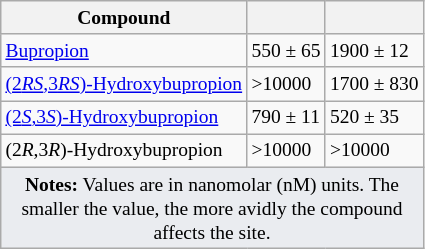<table class="wikitable floatright" style="font-size:small;">
<tr>
<th>Compound</th>
<th></th>
<th></th>
</tr>
<tr>
<td><a href='#'>Bupropion</a></td>
<td>550 ± 65</td>
<td>1900 ± 12</td>
</tr>
<tr>
<td><a href='#'>(2<em>RS</em>,3<em>RS</em>)-Hydroxybupropion</a></td>
<td>>10000</td>
<td>1700 ± 830</td>
</tr>
<tr>
<td><a href='#'>(2<em>S</em>,3<em>S</em>)-Hydroxybupropion</a></td>
<td>790 ± 11</td>
<td>520 ± 35</td>
</tr>
<tr>
<td>(2<em>R</em>,3<em>R</em>)-Hydroxybupropion</td>
<td>>10000</td>
<td>>10000</td>
</tr>
<tr class="sortbottom">
<td colspan="9" style="width: 1px; background-color:#eaecf0; text-align: center;"><strong>Notes:</strong> Values are in nanomolar (nM) units. The smaller the value, the more avidly the compound affects the site.</td>
</tr>
</table>
